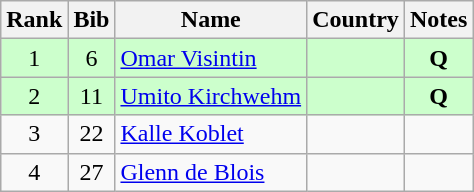<table class="wikitable" style="text-align:center;">
<tr>
<th>Rank</th>
<th>Bib</th>
<th>Name</th>
<th>Country</th>
<th>Notes</th>
</tr>
<tr bgcolor=ccffcc>
<td>1</td>
<td>6</td>
<td align=left><a href='#'>Omar Visintin</a></td>
<td align=left></td>
<td><strong>Q</strong></td>
</tr>
<tr bgcolor=ccffcc>
<td>2</td>
<td>11</td>
<td align=left><a href='#'>Umito Kirchwehm</a></td>
<td align=left></td>
<td><strong>Q</strong></td>
</tr>
<tr>
<td>3</td>
<td>22</td>
<td align=left><a href='#'>Kalle Koblet</a></td>
<td align=left></td>
<td></td>
</tr>
<tr>
<td>4</td>
<td>27</td>
<td align=left><a href='#'>Glenn de Blois</a></td>
<td align=left></td>
<td></td>
</tr>
</table>
